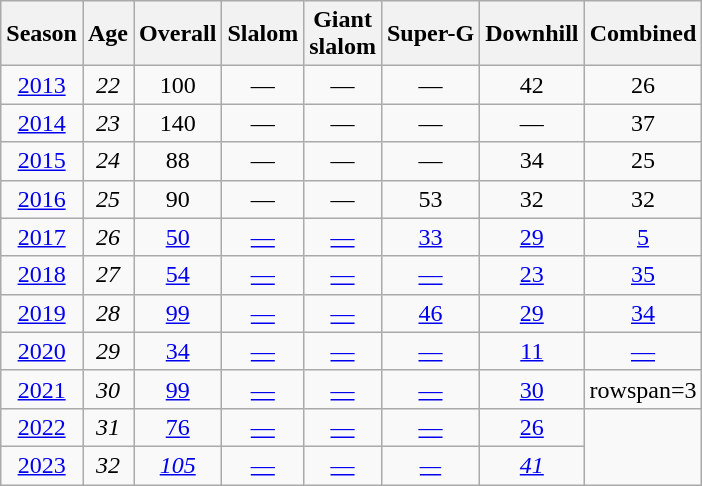<table class=wikitable style="text-align:center">
<tr>
<th>Season</th>
<th>Age</th>
<th>Overall</th>
<th>Slalom</th>
<th>Giant<br>slalom</th>
<th>Super-G</th>
<th>Downhill</th>
<th>Combined</th>
</tr>
<tr>
<td><a href='#'>2013</a></td>
<td><em>22</em></td>
<td>100</td>
<td>—</td>
<td>—</td>
<td>—</td>
<td>42</td>
<td>26</td>
</tr>
<tr>
<td><a href='#'>2014</a></td>
<td><em>23</em></td>
<td>140</td>
<td>—</td>
<td>—</td>
<td>—</td>
<td>—</td>
<td>37</td>
</tr>
<tr>
<td><a href='#'>2015</a></td>
<td><em>24</em></td>
<td>88</td>
<td>—</td>
<td>—</td>
<td>—</td>
<td>34</td>
<td>25</td>
</tr>
<tr>
<td><a href='#'>2016</a></td>
<td><em>25</em></td>
<td>90</td>
<td>—</td>
<td>—</td>
<td>53</td>
<td>32</td>
<td>32</td>
</tr>
<tr>
<td><a href='#'>2017</a></td>
<td><em>26</em></td>
<td><a href='#'>50</a></td>
<td><a href='#'>—</a></td>
<td><a href='#'>—</a></td>
<td><a href='#'>33</a></td>
<td><a href='#'>29</a></td>
<td><a href='#'>5</a></td>
</tr>
<tr>
<td><a href='#'>2018</a></td>
<td><em>27</em></td>
<td><a href='#'>54</a></td>
<td><a href='#'>—</a></td>
<td><a href='#'>—</a></td>
<td><a href='#'>—</a></td>
<td><a href='#'>23</a></td>
<td><a href='#'>35</a></td>
</tr>
<tr>
<td><a href='#'>2019</a></td>
<td><em>28</em></td>
<td><a href='#'>99</a></td>
<td><a href='#'>—</a></td>
<td><a href='#'>—</a></td>
<td><a href='#'>46</a></td>
<td><a href='#'>29</a></td>
<td><a href='#'>34</a></td>
</tr>
<tr>
<td><a href='#'>2020</a></td>
<td><em>29</em></td>
<td><a href='#'>34</a></td>
<td><a href='#'>—</a></td>
<td><a href='#'>—</a></td>
<td><a href='#'>—</a></td>
<td><a href='#'>11</a></td>
<td><a href='#'>—</a></td>
</tr>
<tr>
<td><a href='#'>2021</a></td>
<td><em>30</em></td>
<td><a href='#'>99</a></td>
<td><a href='#'>—</a></td>
<td><a href='#'>—</a></td>
<td><a href='#'>—</a></td>
<td><a href='#'>30</a></td>
<td>rowspan=3 </td>
</tr>
<tr>
<td><a href='#'>2022</a></td>
<td><em>31</em></td>
<td><a href='#'>76</a></td>
<td><a href='#'>—</a></td>
<td><a href='#'>—</a></td>
<td><a href='#'>—</a></td>
<td><a href='#'>26</a></td>
</tr>
<tr>
<td><a href='#'>2023</a></td>
<td><em>32</em></td>
<td><em><a href='#'>105</a></em></td>
<td><a href='#'>—</a></td>
<td><a href='#'>—</a></td>
<td><em><a href='#'>—</a></em></td>
<td><em><a href='#'>41</a></em></td>
</tr>
</table>
